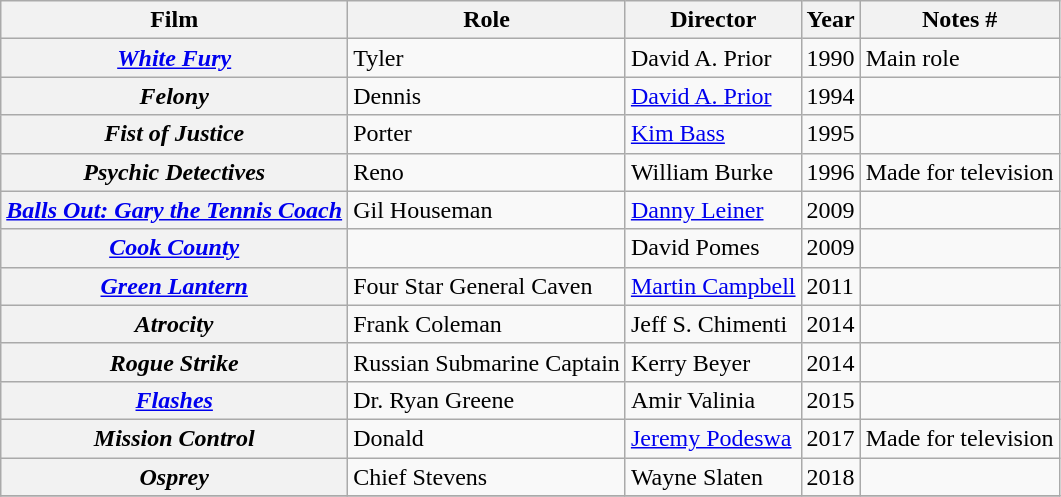<table class="wikitable plainrowheaders sortable">
<tr>
<th scope="col">Film</th>
<th scope="col">Role</th>
<th scope="col">Director</th>
<th scope="col">Year</th>
<th scope="col" class="unsortable">Notes #</th>
</tr>
<tr>
<th scope="row"><em><a href='#'>White Fury</a></em></th>
<td>Tyler</td>
<td>David A. Prior</td>
<td>1990</td>
<td>Main role</td>
</tr>
<tr>
<th scope="row"><em>Felony </em></th>
<td>Dennis</td>
<td><a href='#'>David A. Prior</a></td>
<td>1994</td>
<td></td>
</tr>
<tr>
<th scope="row"><em>Fist of Justice</em></th>
<td>Porter</td>
<td><a href='#'>Kim Bass</a></td>
<td>1995</td>
<td></td>
</tr>
<tr>
<th scope="row"><em>Psychic Detectives</em></th>
<td>Reno</td>
<td>William Burke</td>
<td>1996</td>
<td>Made for television</td>
</tr>
<tr>
<th scope="row"><em><a href='#'>Balls Out: Gary the Tennis Coach</a></em></th>
<td>Gil Houseman</td>
<td><a href='#'>Danny Leiner</a></td>
<td>2009</td>
<td></td>
</tr>
<tr>
<th scope="row"><em><a href='#'>Cook County</a></em></th>
<td></td>
<td>David Pomes</td>
<td>2009</td>
<td></td>
</tr>
<tr>
<th scope="row"><em><a href='#'>Green Lantern</a></em></th>
<td>Four Star General Caven</td>
<td><a href='#'>Martin Campbell</a></td>
<td>2011</td>
<td></td>
</tr>
<tr>
<th scope="row"><em>Atrocity</em></th>
<td>Frank Coleman</td>
<td>Jeff S. Chimenti</td>
<td>2014</td>
<td></td>
</tr>
<tr>
<th scope="row"><em>Rogue Strike</em></th>
<td>Russian Submarine Captain</td>
<td>Kerry Beyer</td>
<td>2014</td>
<td></td>
</tr>
<tr>
<th scope="row"><em><a href='#'>Flashes</a></em></th>
<td>Dr. Ryan Greene</td>
<td>Amir Valinia</td>
<td>2015</td>
<td></td>
</tr>
<tr>
<th scope="row"><em>Mission Control</em></th>
<td>Donald</td>
<td><a href='#'>Jeremy Podeswa</a></td>
<td>2017</td>
<td>Made for television</td>
</tr>
<tr>
<th scope="row"><em>Osprey</em></th>
<td>Chief Stevens</td>
<td>Wayne Slaten</td>
<td>2018</td>
<td></td>
</tr>
<tr>
</tr>
</table>
